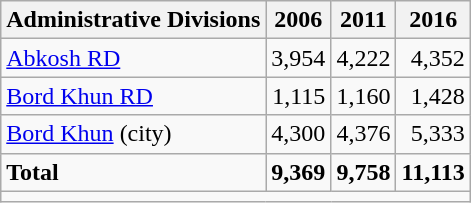<table class="wikitable">
<tr>
<th>Administrative Divisions</th>
<th>2006</th>
<th>2011</th>
<th>2016</th>
</tr>
<tr>
<td><a href='#'>Abkosh RD</a></td>
<td style="text-align: right;">3,954</td>
<td style="text-align: right;">4,222</td>
<td style="text-align: right;">4,352</td>
</tr>
<tr>
<td><a href='#'>Bord Khun RD</a></td>
<td style="text-align: right;">1,115</td>
<td style="text-align: right;">1,160</td>
<td style="text-align: right;">1,428</td>
</tr>
<tr>
<td><a href='#'>Bord Khun</a> (city)</td>
<td style="text-align: right;">4,300</td>
<td style="text-align: right;">4,376</td>
<td style="text-align: right;">5,333</td>
</tr>
<tr>
<td><strong>Total</strong></td>
<td style="text-align: right;"><strong>9,369</strong></td>
<td style="text-align: right;"><strong>9,758</strong></td>
<td style="text-align: right;"><strong>11,113</strong></td>
</tr>
<tr>
<td colspan=4></td>
</tr>
</table>
